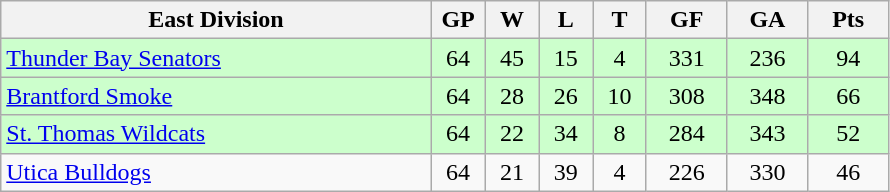<table class="wikitable">
<tr>
<th width="40%" bgcolor="#e0e0e0">East Division</th>
<th width="5%" bgcolor="#e0e0e0">GP</th>
<th width="5%" bgcolor="#e0e0e0">W</th>
<th width="5%" bgcolor="#e0e0e0">L</th>
<th width="5%" bgcolor="#e0e0e0">T</th>
<th width="7.5%" bgcolor="#e0e0e0">GF</th>
<th width="7.5%" bgcolor="#e0e0e0">GA</th>
<th width="7.5%" bgcolor="#e0e0e0">Pts</th>
</tr>
<tr align="center" bgcolor="#CCFFCC">
<td align="left"><a href='#'>Thunder Bay Senators</a></td>
<td>64</td>
<td>45</td>
<td>15</td>
<td>4</td>
<td>331</td>
<td>236</td>
<td>94</td>
</tr>
<tr align="center" bgcolor="#CCFFCC">
<td align="left"><a href='#'>Brantford Smoke</a></td>
<td>64</td>
<td>28</td>
<td>26</td>
<td>10</td>
<td>308</td>
<td>348</td>
<td>66</td>
</tr>
<tr align="center" bgcolor="#CCFFCC">
<td align="left"><a href='#'>St. Thomas Wildcats</a></td>
<td>64</td>
<td>22</td>
<td>34</td>
<td>8</td>
<td>284</td>
<td>343</td>
<td>52</td>
</tr>
<tr align="center">
<td align="left"><a href='#'>Utica Bulldogs</a></td>
<td>64</td>
<td>21</td>
<td>39</td>
<td>4</td>
<td>226</td>
<td>330</td>
<td>46</td>
</tr>
</table>
